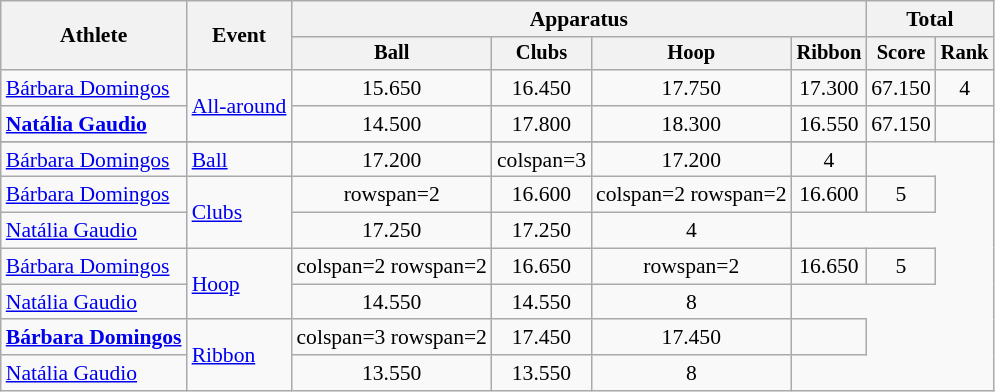<table class=wikitable style=font-size:90%;text-align:center>
<tr>
<th rowspan=2>Athlete</th>
<th rowspan=2>Event</th>
<th colspan=4>Apparatus</th>
<th colspan=2>Total</th>
</tr>
<tr style=font-size:95%>
<th>Ball</th>
<th>Clubs</th>
<th>Hoop</th>
<th>Ribbon</th>
<th>Score</th>
<th>Rank</th>
</tr>
<tr>
<td align=left><a href='#'>Bárbara Domingos</a></td>
<td align=left rowspan=2><a href='#'>All-around</a></td>
<td>15.650</td>
<td>16.450</td>
<td>17.750</td>
<td>17.300</td>
<td>67.150</td>
<td>4</td>
</tr>
<tr>
<td align=left><strong><a href='#'>Natália Gaudio</a></strong></td>
<td>14.500</td>
<td>17.800</td>
<td>18.300</td>
<td>16.550</td>
<td>67.150</td>
<td></td>
</tr>
<tr>
</tr>
<tr>
<td align=left><a href='#'>Bárbara Domingos</a></td>
<td align=left><a href='#'>Ball</a></td>
<td>17.200</td>
<td>colspan=3  </td>
<td>17.200</td>
<td>4</td>
</tr>
<tr>
<td align=left><a href='#'>Bárbara Domingos</a></td>
<td align=left rowspan=2><a href='#'>Clubs</a></td>
<td>rowspan=2 </td>
<td>16.600</td>
<td>colspan=2 rowspan=2 </td>
<td>16.600</td>
<td>5</td>
</tr>
<tr>
<td align=left><a href='#'>Natália Gaudio</a></td>
<td>17.250</td>
<td>17.250</td>
<td>4</td>
</tr>
<tr>
<td align=left><a href='#'>Bárbara Domingos</a></td>
<td align=left rowspan=2><a href='#'>Hoop</a></td>
<td>colspan=2 rowspan=2 </td>
<td>16.650</td>
<td>rowspan=2 </td>
<td>16.650</td>
<td>5</td>
</tr>
<tr>
<td align=left><a href='#'>Natália Gaudio</a></td>
<td>14.550</td>
<td>14.550</td>
<td>8</td>
</tr>
<tr>
<td align=left><strong><a href='#'>Bárbara Domingos</a></strong></td>
<td align=left rowspan=2><a href='#'>Ribbon</a></td>
<td>colspan=3 rowspan=2 </td>
<td>17.450</td>
<td>17.450</td>
<td></td>
</tr>
<tr>
<td align=left><a href='#'>Natália Gaudio</a></td>
<td>13.550</td>
<td>13.550</td>
<td>8</td>
</tr>
</table>
